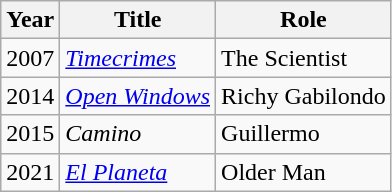<table class="wikitable">
<tr>
<th>Year</th>
<th>Title</th>
<th>Role</th>
</tr>
<tr>
<td>2007</td>
<td><em><a href='#'>Timecrimes</a></em></td>
<td>The Scientist</td>
</tr>
<tr>
<td>2014</td>
<td><em><a href='#'>Open Windows</a></em></td>
<td>Richy Gabilondo</td>
</tr>
<tr>
<td>2015</td>
<td><em>Camino</em></td>
<td>Guillermo</td>
</tr>
<tr>
<td>2021</td>
<td><em><a href='#'>El Planeta</a></em></td>
<td>Older Man</td>
</tr>
</table>
